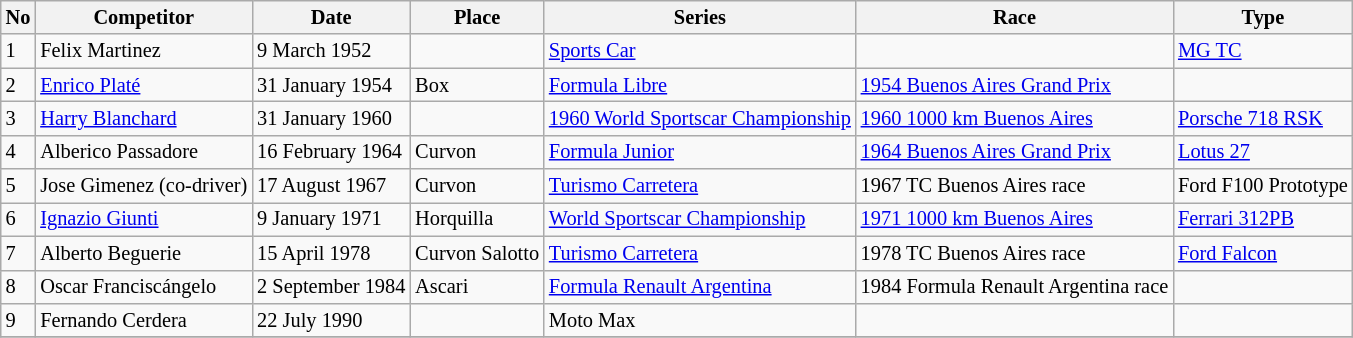<table class="wikitable" style="font-size: 85%;">
<tr>
<th>No</th>
<th>Competitor</th>
<th>Date</th>
<th>Place</th>
<th>Series</th>
<th>Race</th>
<th>Type</th>
</tr>
<tr>
<td>1</td>
<td> Felix Martinez</td>
<td>9 March 1952</td>
<td></td>
<td><a href='#'>Sports Car</a></td>
<td></td>
<td><a href='#'>MG TC</a></td>
</tr>
<tr>
<td>2</td>
<td> <a href='#'>Enrico Platé</a></td>
<td>31 January 1954</td>
<td>Box</td>
<td><a href='#'>Formula Libre</a></td>
<td><a href='#'>1954 Buenos Aires Grand Prix</a></td>
<td></td>
</tr>
<tr>
<td>3</td>
<td> <a href='#'>Harry Blanchard</a></td>
<td>31 January 1960</td>
<td></td>
<td><a href='#'>1960 World Sportscar Championship</a></td>
<td><a href='#'>1960 1000 km Buenos Aires</a></td>
<td><a href='#'>Porsche 718 RSK</a></td>
</tr>
<tr>
<td>4</td>
<td> Alberico Passadore</td>
<td>16 February 1964</td>
<td>Curvon</td>
<td><a href='#'>Formula Junior</a></td>
<td><a href='#'>1964 Buenos Aires Grand Prix</a></td>
<td><a href='#'>Lotus 27</a></td>
</tr>
<tr>
<td>5</td>
<td> Jose Gimenez (co-driver)</td>
<td>17 August 1967</td>
<td>Curvon</td>
<td><a href='#'>Turismo Carretera</a></td>
<td>1967 TC Buenos Aires race</td>
<td>Ford F100 Prototype</td>
</tr>
<tr>
<td>6</td>
<td> <a href='#'>Ignazio Giunti</a></td>
<td>9 January 1971</td>
<td>Horquilla</td>
<td><a href='#'>World Sportscar Championship</a></td>
<td><a href='#'>1971 1000 km Buenos Aires</a></td>
<td><a href='#'>Ferrari 312PB</a></td>
</tr>
<tr>
<td>7</td>
<td> Alberto Beguerie</td>
<td>15 April 1978</td>
<td>Curvon Salotto</td>
<td><a href='#'>Turismo Carretera</a></td>
<td>1978 TC Buenos Aires race</td>
<td><a href='#'>Ford Falcon</a></td>
</tr>
<tr>
<td>8</td>
<td> Oscar Franciscángelo</td>
<td>2 September 1984</td>
<td>Ascari</td>
<td><a href='#'>Formula Renault Argentina</a></td>
<td>1984 Formula Renault Argentina race</td>
<td></td>
</tr>
<tr>
<td>9</td>
<td> Fernando Cerdera</td>
<td>22 July 1990</td>
<td></td>
<td>Moto Max</td>
<td></td>
<td></td>
</tr>
<tr>
</tr>
</table>
